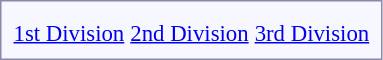<table style="border:1px solid #8888aa; background-color:#f7f8ff; padding:5px; font-size:95%; float: left; margin: 0px 12px 12px 0px;">
<tr>
<td align="center"></td>
<td></td>
<td></td>
</tr>
<tr>
<td align="center"><a href='#'>1st Division</a></td>
<td align="center"><a href='#'>2nd Division</a></td>
<td align="center"><a href='#'>3rd Division</a></td>
</tr>
</table>
